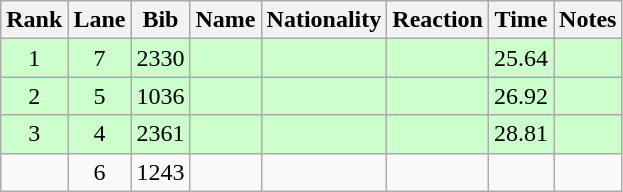<table class="wikitable sortable" style="text-align:center">
<tr>
<th>Rank</th>
<th>Lane</th>
<th>Bib</th>
<th>Name</th>
<th>Nationality</th>
<th>Reaction</th>
<th>Time</th>
<th>Notes</th>
</tr>
<tr bgcolor=ccffcc>
<td>1</td>
<td>7</td>
<td>2330</td>
<td align=left></td>
<td align=left></td>
<td></td>
<td>25.64</td>
<td><strong></strong></td>
</tr>
<tr bgcolor=ccffcc>
<td>2</td>
<td>5</td>
<td>1036</td>
<td align=left></td>
<td align=left></td>
<td></td>
<td>26.92</td>
<td><strong></strong></td>
</tr>
<tr bgcolor=ccffcc>
<td>3</td>
<td>4</td>
<td>2361</td>
<td align=left></td>
<td align=left></td>
<td></td>
<td>28.81</td>
<td><strong></strong></td>
</tr>
<tr>
<td></td>
<td>6</td>
<td>1243</td>
<td align=left></td>
<td align=left></td>
<td></td>
<td></td>
<td><strong></strong></td>
</tr>
</table>
